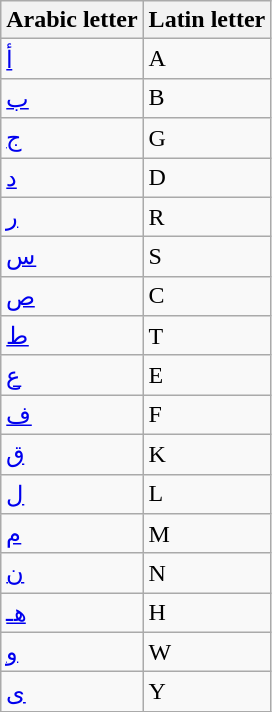<table class=wikitable>
<tr>
<th scope="col">Arabic letter</th>
<th scope="col">Latin letter</th>
</tr>
<tr>
<td><a href='#'>أ</a></td>
<td>A</td>
</tr>
<tr>
<td><a href='#'>ب</a></td>
<td>B</td>
</tr>
<tr>
<td><a href='#'>ج</a></td>
<td>G</td>
</tr>
<tr>
<td><a href='#'>د</a></td>
<td>D</td>
</tr>
<tr>
<td><a href='#'>ر</a></td>
<td>R</td>
</tr>
<tr>
<td><a href='#'>س</a></td>
<td>S</td>
</tr>
<tr>
<td><a href='#'>ص</a></td>
<td>C</td>
</tr>
<tr>
<td><a href='#'>ط</a></td>
<td>T</td>
</tr>
<tr>
<td><a href='#'>ع</a></td>
<td>E</td>
</tr>
<tr>
<td><a href='#'>ف</a></td>
<td>F</td>
</tr>
<tr>
<td><a href='#'>ق</a></td>
<td>K</td>
</tr>
<tr>
<td><a href='#'>ل</a></td>
<td>L</td>
</tr>
<tr>
<td><a href='#'>م</a></td>
<td>M</td>
</tr>
<tr>
<td><a href='#'>ن</a></td>
<td>N</td>
</tr>
<tr>
<td><a href='#'>هـ</a></td>
<td>H</td>
</tr>
<tr>
<td><a href='#'>و</a></td>
<td>W</td>
</tr>
<tr>
<td><a href='#'>ی</a></td>
<td>Y</td>
</tr>
</table>
